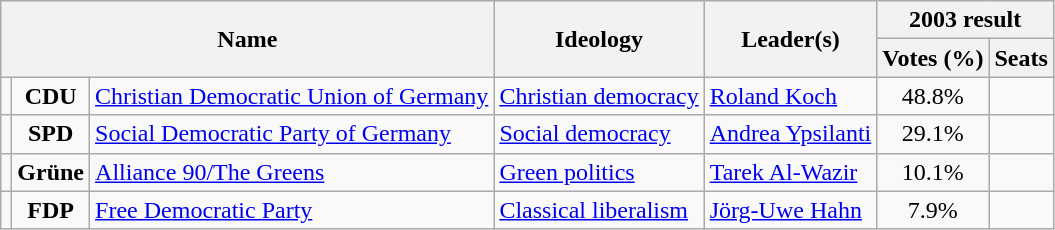<table class="wikitable">
<tr>
<th rowspan=2 colspan=3>Name</th>
<th rowspan=2>Ideology</th>
<th rowspan=2>Leader(s)</th>
<th colspan=2>2003 result</th>
</tr>
<tr>
<th>Votes (%)</th>
<th>Seats</th>
</tr>
<tr>
<td bgcolor=></td>
<td align=center><strong>CDU</strong></td>
<td><a href='#'>Christian Democratic Union of Germany</a><br></td>
<td><a href='#'>Christian democracy</a></td>
<td><a href='#'>Roland Koch</a></td>
<td align=center>48.8%</td>
<td></td>
</tr>
<tr>
<td bgcolor=></td>
<td align=center><strong>SPD</strong></td>
<td><a href='#'>Social Democratic Party of Germany</a><br></td>
<td><a href='#'>Social democracy</a></td>
<td><a href='#'>Andrea Ypsilanti</a></td>
<td align=center>29.1%</td>
<td></td>
</tr>
<tr>
<td bgcolor=></td>
<td align=center><strong>Grüne</strong></td>
<td><a href='#'>Alliance 90/The Greens</a><br></td>
<td><a href='#'>Green politics</a></td>
<td><a href='#'>Tarek Al-Wazir</a></td>
<td align=center>10.1%</td>
<td></td>
</tr>
<tr>
<td bgcolor=></td>
<td align=center><strong>FDP</strong></td>
<td><a href='#'>Free Democratic Party</a><br></td>
<td><a href='#'>Classical liberalism</a></td>
<td><a href='#'>Jörg-Uwe Hahn</a></td>
<td align=center>7.9%</td>
<td></td>
</tr>
</table>
